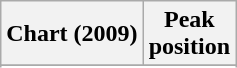<table class="wikitable sortable plainrowheaders">
<tr>
<th scope="col">Chart (2009)</th>
<th scope="col">Peak<br>position</th>
</tr>
<tr>
</tr>
<tr>
</tr>
<tr>
</tr>
<tr>
</tr>
<tr>
</tr>
<tr>
</tr>
<tr>
</tr>
<tr>
</tr>
<tr>
</tr>
<tr>
</tr>
<tr>
</tr>
<tr>
</tr>
<tr>
</tr>
</table>
